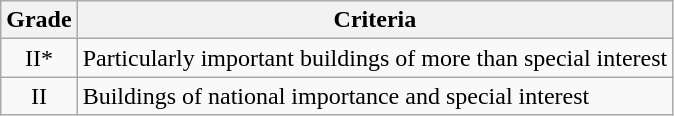<table class="wikitable">
<tr>
<th>Grade</th>
<th>Criteria</th>
</tr>
<tr>
<td align="center" >II*</td>
<td>Particularly important buildings of more than special interest</td>
</tr>
<tr>
<td align="center" >II</td>
<td>Buildings of national importance and special interest</td>
</tr>
</table>
